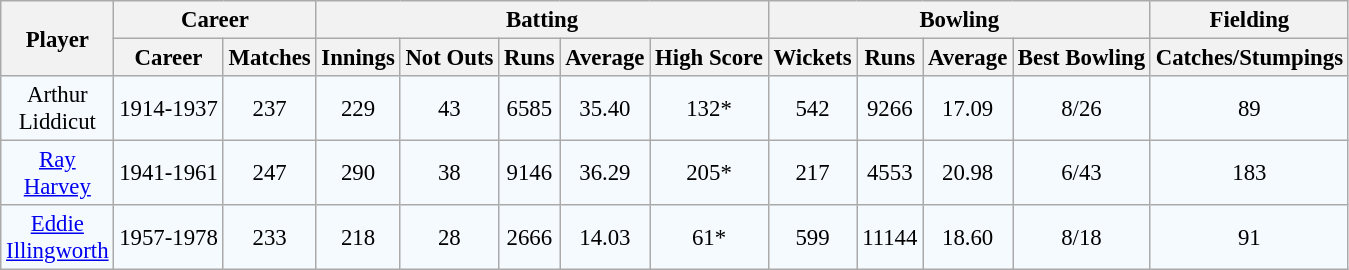<table class="wikitable sortable" style="text-align: center; font-size:95%;">
<tr>
<th rowspan="2" style="width:0;">Player</th>
<th colspan=2>Career</th>
<th colspan=5>Batting</th>
<th colspan=4>Bowling</th>
<th>Fielding</th>
</tr>
<tr>
<th width=0%>Career</th>
<th width=0%>Matches</th>
<th width=0%>Innings</th>
<th width=0%>Not Outs</th>
<th width=0%>Runs</th>
<th width=0%>Average</th>
<th width=0%>High Score</th>
<th width=0%>Wickets</th>
<th width=0%>Runs</th>
<th width=0%>Average</th>
<th width=0%>Best Bowling</th>
<th width=0%>Catches/Stumpings</th>
</tr>
<tr style="background:#f5faff;">
<td>Arthur Liddicut</td>
<td>1914-1937</td>
<td>237</td>
<td>229</td>
<td>43</td>
<td>6585</td>
<td>35.40</td>
<td>132*</td>
<td>542</td>
<td>9266</td>
<td>17.09</td>
<td>8/26</td>
<td>89</td>
</tr>
<tr style="background:#f5faff;">
<td><a href='#'>Ray Harvey</a></td>
<td>1941-1961</td>
<td>247</td>
<td>290</td>
<td>38</td>
<td>9146</td>
<td>36.29</td>
<td>205*</td>
<td>217</td>
<td>4553</td>
<td>20.98</td>
<td>6/43</td>
<td>183</td>
</tr>
<tr style="background:#f5faff;">
<td><a href='#'>Eddie Illingworth</a></td>
<td>1957-1978</td>
<td>233</td>
<td>218</td>
<td>28</td>
<td>2666</td>
<td>14.03</td>
<td>61*</td>
<td>599</td>
<td>11144</td>
<td>18.60</td>
<td>8/18</td>
<td>91</td>
</tr>
</table>
